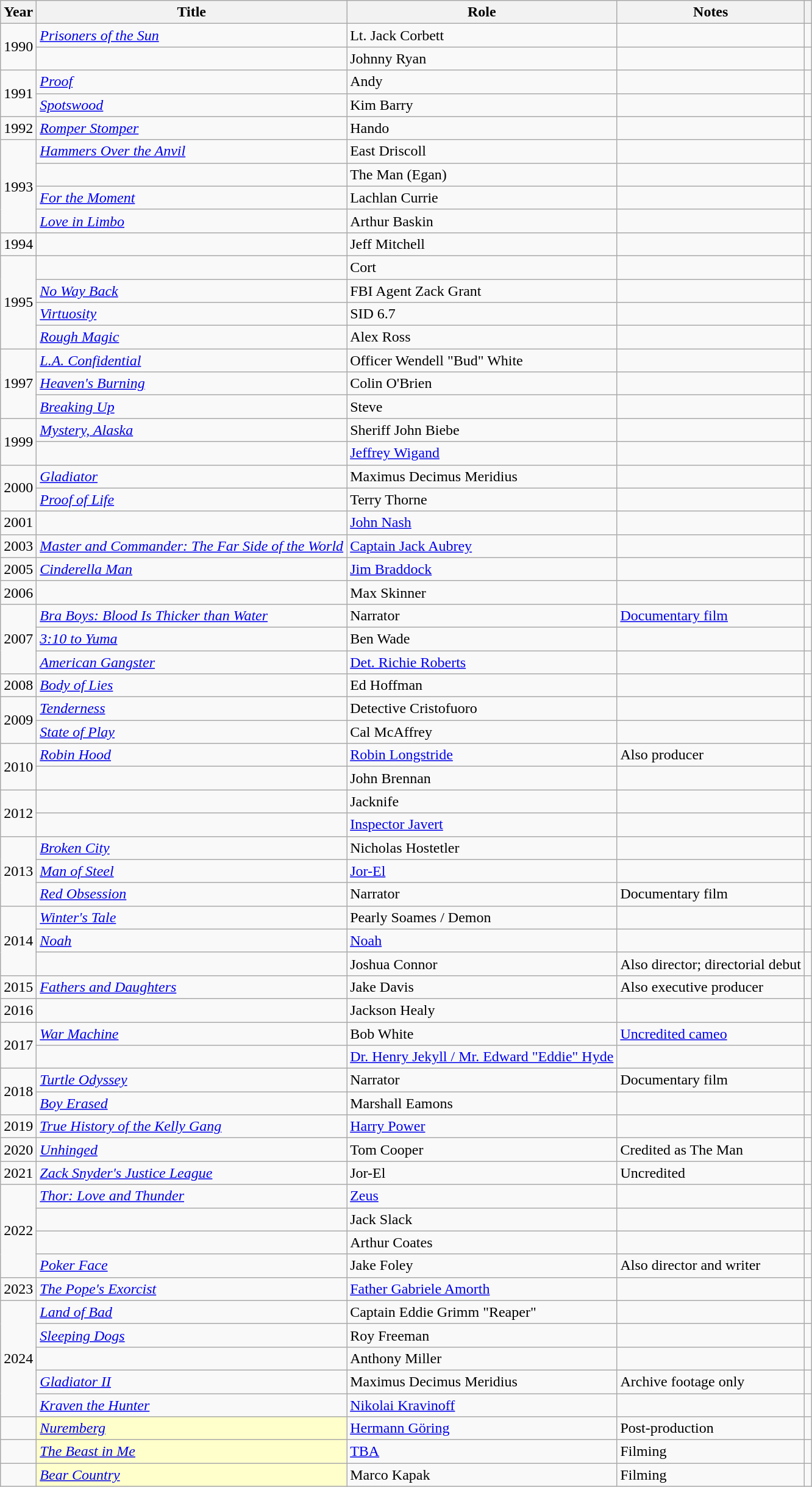<table class="wikitable sortable plainrowheaders">
<tr>
<th scope="col">Year</th>
<th scope="col">Title</th>
<th scope="col">Role</th>
<th scope="col">Notes</th>
<th scope="col" class="unsortable"></th>
</tr>
<tr>
<td rowspan="2">1990</td>
<td><em><a href='#'>Prisoners of the Sun</a></em></td>
<td>Lt. Jack Corbett</td>
<td></td>
<td></td>
</tr>
<tr>
<td><em></em></td>
<td>Johnny Ryan</td>
<td></td>
<td></td>
</tr>
<tr>
<td rowspan="2">1991</td>
<td><em><a href='#'>Proof</a></em></td>
<td>Andy</td>
<td></td>
<td></td>
</tr>
<tr>
<td><em><a href='#'>Spotswood</a></em></td>
<td>Kim Barry</td>
<td></td>
<td></td>
</tr>
<tr>
<td>1992</td>
<td><em><a href='#'>Romper Stomper</a></em></td>
<td>Hando</td>
<td></td>
<td></td>
</tr>
<tr>
<td rowspan="4">1993</td>
<td><em><a href='#'>Hammers Over the Anvil</a></em></td>
<td>East Driscoll</td>
<td></td>
<td></td>
</tr>
<tr>
<td><em></em></td>
<td>The Man (Egan)</td>
<td></td>
<td></td>
</tr>
<tr>
<td><em><a href='#'>For the Moment</a></em></td>
<td>Lachlan Currie</td>
<td></td>
<td></td>
</tr>
<tr>
<td><em><a href='#'>Love in Limbo</a></em></td>
<td>Arthur Baskin</td>
<td></td>
<td></td>
</tr>
<tr>
<td>1994</td>
<td><em></em></td>
<td>Jeff Mitchell</td>
<td></td>
<td></td>
</tr>
<tr>
<td rowspan="4">1995</td>
<td><em></em></td>
<td>Cort</td>
<td></td>
<td></td>
</tr>
<tr>
<td><em><a href='#'>No Way Back</a></em></td>
<td>FBI Agent Zack Grant</td>
<td></td>
<td></td>
</tr>
<tr>
<td><em><a href='#'>Virtuosity</a></em></td>
<td>SID 6.7</td>
<td></td>
<td></td>
</tr>
<tr>
<td><em><a href='#'>Rough Magic</a></em></td>
<td>Alex Ross</td>
<td></td>
<td></td>
</tr>
<tr>
<td rowspan="3">1997</td>
<td><em><a href='#'>L.A. Confidential</a></em></td>
<td>Officer Wendell "Bud" White</td>
<td></td>
<td></td>
</tr>
<tr>
<td><em><a href='#'>Heaven's Burning</a></em></td>
<td>Colin O'Brien</td>
<td></td>
<td></td>
</tr>
<tr>
<td><em><a href='#'>Breaking Up</a></em></td>
<td>Steve</td>
<td></td>
<td></td>
</tr>
<tr>
<td rowspan="2">1999</td>
<td><em><a href='#'>Mystery, Alaska</a></em></td>
<td>Sheriff John Biebe</td>
<td></td>
<td></td>
</tr>
<tr>
<td><em></em></td>
<td><a href='#'>Jeffrey Wigand</a></td>
<td></td>
<td></td>
</tr>
<tr>
<td rowspan="2">2000</td>
<td><em><a href='#'>Gladiator</a></em></td>
<td>Maximus Decimus Meridius</td>
<td></td>
<td></td>
</tr>
<tr>
<td><em><a href='#'>Proof of Life</a></em></td>
<td>Terry Thorne</td>
<td></td>
<td></td>
</tr>
<tr>
<td>2001</td>
<td><em></em></td>
<td><a href='#'>John Nash</a></td>
<td></td>
<td></td>
</tr>
<tr>
<td>2003</td>
<td><em><a href='#'>Master and Commander: The Far Side of the World</a></em></td>
<td><a href='#'>Captain Jack Aubrey</a></td>
<td></td>
<td></td>
</tr>
<tr>
<td>2005</td>
<td><em><a href='#'>Cinderella Man</a></em></td>
<td><a href='#'>Jim Braddock</a></td>
<td></td>
<td></td>
</tr>
<tr>
<td>2006</td>
<td><em></em></td>
<td>Max Skinner</td>
<td></td>
<td></td>
</tr>
<tr>
<td rowspan="3">2007</td>
<td><em><a href='#'>Bra Boys: Blood Is Thicker than Water</a></em></td>
<td>Narrator</td>
<td><a href='#'>Documentary film</a></td>
<td></td>
</tr>
<tr>
<td><em><a href='#'>3:10 to Yuma</a></em></td>
<td>Ben Wade</td>
<td></td>
<td></td>
</tr>
<tr>
<td><em><a href='#'>American Gangster</a></em></td>
<td><a href='#'>Det. Richie Roberts</a></td>
<td></td>
<td></td>
</tr>
<tr>
<td>2008</td>
<td><em><a href='#'>Body of Lies</a></em></td>
<td>Ed Hoffman</td>
<td></td>
<td></td>
</tr>
<tr>
<td rowspan="2">2009</td>
<td><em><a href='#'>Tenderness</a></em></td>
<td>Detective Cristofuoro</td>
<td></td>
<td></td>
</tr>
<tr>
<td><em><a href='#'>State of Play</a></em></td>
<td>Cal McAffrey</td>
<td></td>
<td></td>
</tr>
<tr>
<td rowspan="2">2010</td>
<td><em><a href='#'>Robin Hood</a></em></td>
<td><a href='#'>Robin Longstride</a></td>
<td>Also producer</td>
<td></td>
</tr>
<tr>
<td><em></em></td>
<td>John Brennan</td>
<td></td>
<td></td>
</tr>
<tr>
<td rowspan="2">2012</td>
<td><em></em></td>
<td>Jacknife</td>
<td></td>
<td></td>
</tr>
<tr>
<td><em></em></td>
<td><a href='#'>Inspector Javert</a></td>
<td></td>
<td></td>
</tr>
<tr>
<td rowspan="3">2013</td>
<td><em><a href='#'>Broken City</a></em></td>
<td>Nicholas Hostetler</td>
<td></td>
<td></td>
</tr>
<tr>
<td><em><a href='#'>Man of Steel</a></em></td>
<td><a href='#'>Jor-El</a></td>
<td></td>
<td></td>
</tr>
<tr>
<td><em><a href='#'>Red Obsession</a></em></td>
<td>Narrator</td>
<td>Documentary film</td>
<td></td>
</tr>
<tr>
<td rowspan="3">2014</td>
<td><em><a href='#'>Winter's Tale</a></em></td>
<td>Pearly Soames / Demon</td>
<td></td>
<td></td>
</tr>
<tr>
<td><em><a href='#'>Noah</a></em></td>
<td><a href='#'>Noah</a></td>
<td></td>
<td></td>
</tr>
<tr>
<td><em></em></td>
<td>Joshua Connor</td>
<td>Also director; directorial debut</td>
<td></td>
</tr>
<tr>
<td>2015</td>
<td><em><a href='#'>Fathers and Daughters</a></em></td>
<td>Jake Davis</td>
<td>Also executive producer</td>
<td></td>
</tr>
<tr>
<td>2016</td>
<td><em></em></td>
<td>Jackson Healy</td>
<td></td>
<td></td>
</tr>
<tr>
<td rowspan="2">2017</td>
<td><em><a href='#'>War Machine</a></em></td>
<td>Bob White</td>
<td><a href='#'>Uncredited cameo</a></td>
<td></td>
</tr>
<tr>
<td><em></em></td>
<td><a href='#'>Dr. Henry Jekyll / Mr. Edward "Eddie" Hyde</a></td>
<td></td>
<td style="text-align:center;"></td>
</tr>
<tr>
<td rowspan="2">2018</td>
<td><em><a href='#'>Turtle Odyssey</a></em></td>
<td>Narrator</td>
<td>Documentary film</td>
<td></td>
</tr>
<tr>
<td><em><a href='#'>Boy Erased</a></em></td>
<td>Marshall Eamons</td>
<td></td>
<td></td>
</tr>
<tr>
<td>2019</td>
<td><em><a href='#'>True History of the Kelly Gang</a></em></td>
<td><a href='#'>Harry Power</a></td>
<td></td>
<td></td>
</tr>
<tr>
<td>2020</td>
<td><em><a href='#'>Unhinged</a></em></td>
<td>Tom Cooper</td>
<td>Credited as The Man</td>
<td></td>
</tr>
<tr>
<td>2021</td>
<td><em><a href='#'>Zack Snyder's Justice League</a></em></td>
<td>Jor-El</td>
<td>Uncredited</td>
<td></td>
</tr>
<tr>
<td rowspan="4">2022</td>
<td><em><a href='#'>Thor: Love and Thunder</a></em></td>
<td><a href='#'>Zeus</a></td>
<td></td>
<td></td>
</tr>
<tr>
<td><em></em></td>
<td>Jack Slack</td>
<td></td>
<td></td>
</tr>
<tr>
<td><em></em></td>
<td>Arthur Coates</td>
<td></td>
<td></td>
</tr>
<tr>
<td><em><a href='#'>Poker Face</a></em></td>
<td>Jake Foley</td>
<td>Also director and writer</td>
<td></td>
</tr>
<tr>
<td>2023</td>
<td><em><a href='#'>The Pope's Exorcist</a></em></td>
<td><a href='#'>Father Gabriele Amorth</a></td>
<td></td>
<td style="text-align:center;"></td>
</tr>
<tr>
<td rowspan="5">2024</td>
<td><em><a href='#'>Land of Bad</a></em></td>
<td>Captain Eddie Grimm "Reaper"</td>
<td></td>
<td style="text-align:center;"></td>
</tr>
<tr>
<td><em><a href='#'>Sleeping Dogs</a></em></td>
<td>Roy Freeman</td>
<td></td>
<td style="text-align:center;"></td>
</tr>
<tr>
<td><em></em></td>
<td>Anthony Miller</td>
<td></td>
<td style="text-align:center;"></td>
</tr>
<tr>
<td><em><a href='#'>Gladiator II</a></em></td>
<td>Maximus Decimus Meridius</td>
<td>Archive footage only</td>
<td style="text-align:center;"></td>
</tr>
<tr>
<td><em><a href='#'>Kraven the Hunter</a></em></td>
<td><a href='#'>Nikolai Kravinoff</a></td>
<td></td>
<td style="text-align:center;"></td>
</tr>
<tr>
<td></td>
<td style="background:#FFFFCC;"><em><a href='#'>Nuremberg</a></em> </td>
<td><a href='#'>Hermann Göring</a></td>
<td>Post-production</td>
<td style="text-align:center;"></td>
</tr>
<tr>
<td></td>
<td style="background:#FFFFCC;"><em><a href='#'>The Beast in Me</a></em> </td>
<td><a href='#'>TBA</a></td>
<td>Filming</td>
<td style="text-align:center;"></td>
</tr>
<tr>
<td></td>
<td style="background:#FFFFCC;"><em><a href='#'>Bear Country</a></em></td>
<td>Marco Kapak</td>
<td>Filming </td>
</tr>
</table>
